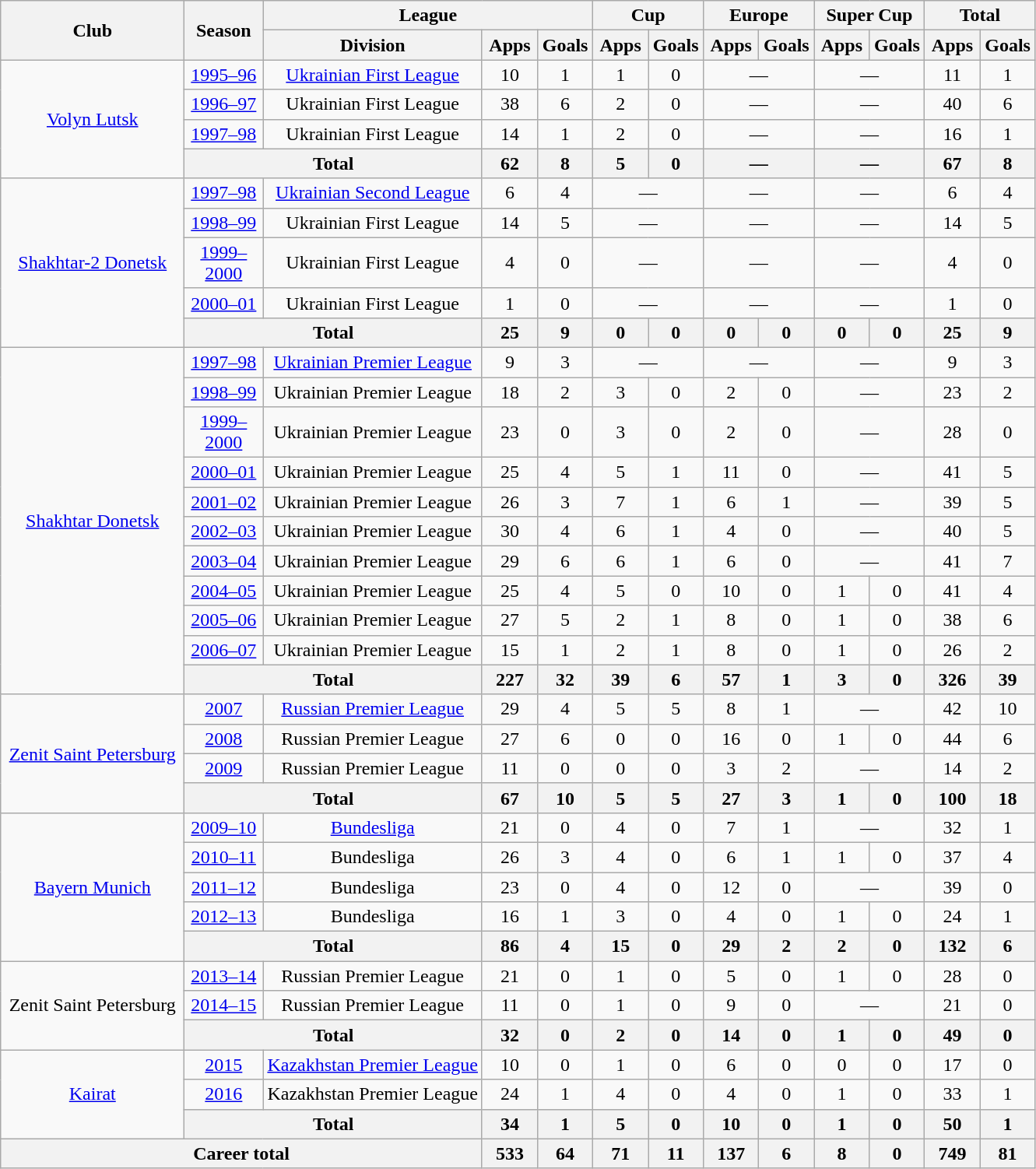<table class="wikitable" style="text-align:center">
<tr>
<th rowspan="2" width="150">Club</th>
<th rowspan="2" width="60">Season</th>
<th colspan="3">League</th>
<th colspan="2">Cup</th>
<th colspan="2">Europe</th>
<th colspan="2">Super Cup</th>
<th colspan="2">Total</th>
</tr>
<tr>
<th>Division</th>
<th width="40">Apps</th>
<th width="40">Goals</th>
<th width="40">Apps</th>
<th width="40">Goals</th>
<th width="40">Apps</th>
<th width="40">Goals</th>
<th width="40">Apps</th>
<th width="40">Goals</th>
<th width="40">Apps</th>
<th width="40">Goals</th>
</tr>
<tr>
<td rowspan="4"><a href='#'>Volyn Lutsk</a></td>
<td><a href='#'>1995–96</a></td>
<td><a href='#'>Ukrainian First League</a></td>
<td>10</td>
<td>1</td>
<td>1</td>
<td>0</td>
<td colspan="2">—</td>
<td colspan="2">—</td>
<td>11</td>
<td>1</td>
</tr>
<tr>
<td><a href='#'>1996–97</a></td>
<td>Ukrainian First League</td>
<td>38</td>
<td>6</td>
<td>2</td>
<td>0</td>
<td colspan="2">—</td>
<td colspan="2">—</td>
<td>40</td>
<td>6</td>
</tr>
<tr>
<td><a href='#'>1997–98</a></td>
<td>Ukrainian First League</td>
<td>14</td>
<td>1</td>
<td>2</td>
<td>0</td>
<td colspan="2">—</td>
<td colspan="2">—</td>
<td>16</td>
<td>1</td>
</tr>
<tr>
<th colspan="2">Total</th>
<th>62</th>
<th>8</th>
<th>5</th>
<th>0</th>
<th colspan="2">—</th>
<th colspan="2">—</th>
<th>67</th>
<th>8</th>
</tr>
<tr>
<td rowspan="5"><a href='#'>Shakhtar-2 Donetsk</a></td>
<td><a href='#'>1997–98</a></td>
<td><a href='#'>Ukrainian Second League</a></td>
<td>6</td>
<td>4</td>
<td colspan="2">—</td>
<td colspan="2">—</td>
<td colspan="2">—</td>
<td>6</td>
<td>4</td>
</tr>
<tr>
<td><a href='#'>1998–99</a></td>
<td>Ukrainian First League</td>
<td>14</td>
<td>5</td>
<td colspan="2">—</td>
<td colspan="2">—</td>
<td colspan="2">—</td>
<td>14</td>
<td>5</td>
</tr>
<tr>
<td><a href='#'>1999–2000</a></td>
<td>Ukrainian First League</td>
<td>4</td>
<td>0</td>
<td colspan="2">—</td>
<td colspan="2">—</td>
<td colspan="2">—</td>
<td>4</td>
<td>0</td>
</tr>
<tr>
<td><a href='#'>2000–01</a></td>
<td>Ukrainian First League</td>
<td>1</td>
<td>0</td>
<td colspan="2">—</td>
<td colspan="2">—</td>
<td colspan="2">—</td>
<td>1</td>
<td>0</td>
</tr>
<tr>
<th colspan="2">Total</th>
<th>25</th>
<th>9</th>
<th>0</th>
<th>0</th>
<th>0</th>
<th>0</th>
<th>0</th>
<th>0</th>
<th>25</th>
<th>9</th>
</tr>
<tr>
<td rowspan="11"><a href='#'>Shakhtar Donetsk</a></td>
<td><a href='#'>1997–98</a></td>
<td><a href='#'>Ukrainian Premier League</a></td>
<td>9</td>
<td>3</td>
<td colspan="2">—</td>
<td colspan="2">—</td>
<td colspan="2">—</td>
<td>9</td>
<td>3</td>
</tr>
<tr>
<td><a href='#'>1998–99</a></td>
<td>Ukrainian Premier League</td>
<td>18</td>
<td>2</td>
<td>3</td>
<td>0</td>
<td>2</td>
<td>0</td>
<td colspan="2">—</td>
<td>23</td>
<td>2</td>
</tr>
<tr>
<td><a href='#'>1999–2000</a></td>
<td>Ukrainian Premier League</td>
<td>23</td>
<td>0</td>
<td>3</td>
<td>0</td>
<td>2</td>
<td>0</td>
<td colspan="2">—</td>
<td>28</td>
<td>0</td>
</tr>
<tr>
<td><a href='#'>2000–01</a></td>
<td>Ukrainian Premier League</td>
<td>25</td>
<td>4</td>
<td>5</td>
<td>1</td>
<td>11</td>
<td>0</td>
<td colspan="2">—</td>
<td>41</td>
<td>5</td>
</tr>
<tr>
<td><a href='#'>2001–02</a></td>
<td>Ukrainian Premier League</td>
<td>26</td>
<td>3</td>
<td>7</td>
<td>1</td>
<td>6</td>
<td>1</td>
<td colspan="2">—</td>
<td>39</td>
<td>5</td>
</tr>
<tr>
<td><a href='#'>2002–03</a></td>
<td>Ukrainian Premier League</td>
<td>30</td>
<td>4</td>
<td>6</td>
<td>1</td>
<td>4</td>
<td>0</td>
<td colspan="2">—</td>
<td>40</td>
<td>5</td>
</tr>
<tr>
<td><a href='#'>2003–04</a></td>
<td>Ukrainian Premier League</td>
<td>29</td>
<td>6</td>
<td>6</td>
<td>1</td>
<td>6</td>
<td>0</td>
<td colspan="2">—</td>
<td>41</td>
<td>7</td>
</tr>
<tr>
<td><a href='#'>2004–05</a></td>
<td>Ukrainian Premier League</td>
<td>25</td>
<td>4</td>
<td>5</td>
<td>0</td>
<td>10</td>
<td>0</td>
<td>1</td>
<td>0</td>
<td>41</td>
<td>4</td>
</tr>
<tr>
<td><a href='#'>2005–06</a></td>
<td>Ukrainian Premier League</td>
<td>27</td>
<td>5</td>
<td>2</td>
<td>1</td>
<td>8</td>
<td>0</td>
<td>1</td>
<td>0</td>
<td>38</td>
<td>6</td>
</tr>
<tr>
<td><a href='#'>2006–07</a></td>
<td>Ukrainian Premier League</td>
<td>15</td>
<td>1</td>
<td>2</td>
<td>1</td>
<td>8</td>
<td>0</td>
<td>1</td>
<td>0</td>
<td>26</td>
<td>2</td>
</tr>
<tr>
<th colspan="2">Total</th>
<th>227</th>
<th>32</th>
<th>39</th>
<th>6</th>
<th>57</th>
<th>1</th>
<th>3</th>
<th>0</th>
<th>326</th>
<th>39</th>
</tr>
<tr>
<td rowspan="4"><a href='#'>Zenit Saint Petersburg</a></td>
<td><a href='#'>2007</a></td>
<td><a href='#'>Russian Premier League</a></td>
<td>29</td>
<td>4</td>
<td>5</td>
<td>5</td>
<td>8</td>
<td>1</td>
<td colspan="2">—</td>
<td>42</td>
<td>10</td>
</tr>
<tr>
<td><a href='#'>2008</a></td>
<td>Russian Premier League</td>
<td>27</td>
<td>6</td>
<td>0</td>
<td>0</td>
<td>16</td>
<td>0</td>
<td>1</td>
<td>0</td>
<td>44</td>
<td>6</td>
</tr>
<tr>
<td><a href='#'>2009</a></td>
<td>Russian Premier League</td>
<td>11</td>
<td>0</td>
<td>0</td>
<td>0</td>
<td>3</td>
<td>2</td>
<td colspan="2">—</td>
<td>14</td>
<td>2</td>
</tr>
<tr>
<th colspan="2">Total</th>
<th>67</th>
<th>10</th>
<th>5</th>
<th>5</th>
<th>27</th>
<th>3</th>
<th>1</th>
<th>0</th>
<th>100</th>
<th>18</th>
</tr>
<tr>
<td rowspan="5"><a href='#'>Bayern Munich</a></td>
<td><a href='#'>2009–10</a></td>
<td><a href='#'>Bundesliga</a></td>
<td>21</td>
<td>0</td>
<td>4</td>
<td>0</td>
<td>7</td>
<td>1</td>
<td colspan="2">—</td>
<td>32</td>
<td>1</td>
</tr>
<tr>
<td><a href='#'>2010–11</a></td>
<td>Bundesliga</td>
<td>26</td>
<td>3</td>
<td>4</td>
<td>0</td>
<td>6</td>
<td>1</td>
<td>1</td>
<td>0</td>
<td>37</td>
<td>4</td>
</tr>
<tr>
<td><a href='#'>2011–12</a></td>
<td>Bundesliga</td>
<td>23</td>
<td>0</td>
<td>4</td>
<td>0</td>
<td>12</td>
<td>0</td>
<td colspan="2">—</td>
<td>39</td>
<td>0</td>
</tr>
<tr>
<td><a href='#'>2012–13</a></td>
<td>Bundesliga</td>
<td>16</td>
<td>1</td>
<td>3</td>
<td>0</td>
<td>4</td>
<td>0</td>
<td>1</td>
<td>0</td>
<td>24</td>
<td>1</td>
</tr>
<tr>
<th colspan="2">Total</th>
<th>86</th>
<th>4</th>
<th>15</th>
<th>0</th>
<th>29</th>
<th>2</th>
<th>2</th>
<th>0</th>
<th>132</th>
<th>6</th>
</tr>
<tr>
<td rowspan="3">Zenit Saint Petersburg</td>
<td><a href='#'>2013–14</a></td>
<td>Russian Premier League</td>
<td>21</td>
<td>0</td>
<td>1</td>
<td>0</td>
<td>5</td>
<td>0</td>
<td>1</td>
<td>0</td>
<td>28</td>
<td>0</td>
</tr>
<tr>
<td><a href='#'>2014–15</a></td>
<td>Russian Premier League</td>
<td>11</td>
<td>0</td>
<td>1</td>
<td>0</td>
<td>9</td>
<td>0</td>
<td colspan="2">—</td>
<td>21</td>
<td>0</td>
</tr>
<tr>
<th colspan="2">Total</th>
<th>32</th>
<th>0</th>
<th>2</th>
<th>0</th>
<th>14</th>
<th>0</th>
<th>1</th>
<th>0</th>
<th>49</th>
<th>0</th>
</tr>
<tr>
<td rowspan="3"><a href='#'>Kairat</a></td>
<td><a href='#'>2015</a></td>
<td><a href='#'>Kazakhstan Premier League</a></td>
<td>10</td>
<td>0</td>
<td>1</td>
<td>0</td>
<td>6</td>
<td>0</td>
<td>0</td>
<td>0</td>
<td>17</td>
<td>0</td>
</tr>
<tr>
<td><a href='#'>2016</a></td>
<td>Kazakhstan Premier League</td>
<td>24</td>
<td>1</td>
<td>4</td>
<td>0</td>
<td>4</td>
<td>0</td>
<td>1</td>
<td>0</td>
<td>33</td>
<td>1</td>
</tr>
<tr>
<th colspan="2">Total</th>
<th>34</th>
<th>1</th>
<th>5</th>
<th>0</th>
<th>10</th>
<th>0</th>
<th>1</th>
<th>0</th>
<th>50</th>
<th>1</th>
</tr>
<tr>
<th colspan="3">Career total</th>
<th>533</th>
<th>64</th>
<th>71</th>
<th>11</th>
<th>137</th>
<th>6</th>
<th>8</th>
<th>0</th>
<th>749</th>
<th>81</th>
</tr>
</table>
